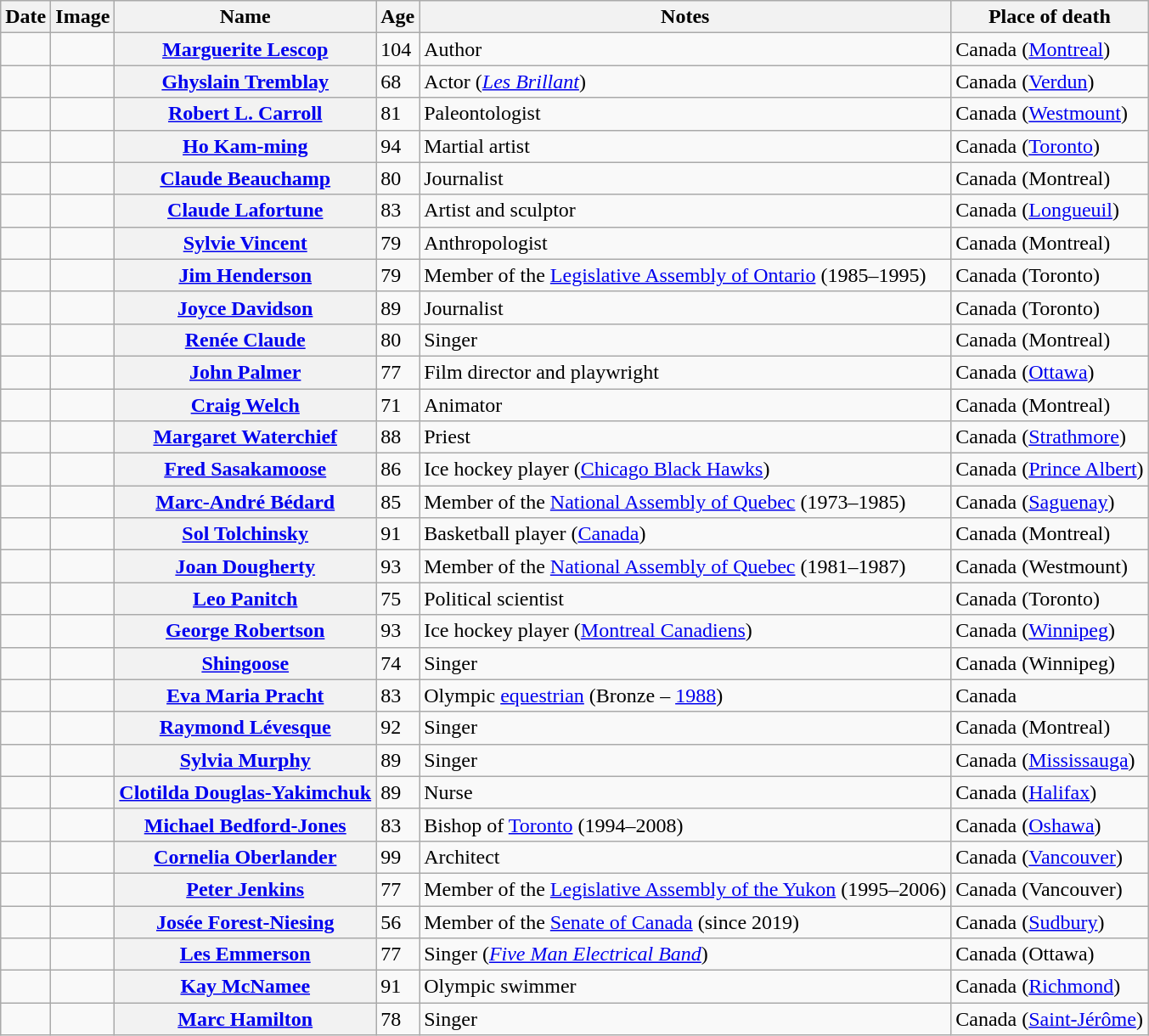<table class="wikitable sortable plainrowheaders">
<tr valign=bottom>
<th scope="col">Date</th>
<th scope="col">Image</th>
<th scope="col">Name</th>
<th scope="col">Age</th>
<th scope="col">Notes</th>
<th scope="col">Place of death</th>
</tr>
<tr>
<td></td>
<td></td>
<th scope="row"><a href='#'>Marguerite Lescop</a></th>
<td>104</td>
<td>Author</td>
<td>Canada (<a href='#'>Montreal</a>)</td>
</tr>
<tr>
<td></td>
<td></td>
<th scope="row"><a href='#'>Ghyslain Tremblay</a></th>
<td>68</td>
<td>Actor (<em><a href='#'>Les Brillant</a></em>)</td>
<td>Canada (<a href='#'>Verdun</a>)</td>
</tr>
<tr>
<td></td>
<td></td>
<th scope="row"><a href='#'>Robert L. Carroll</a></th>
<td>81</td>
<td>Paleontologist</td>
<td>Canada (<a href='#'>Westmount</a>)</td>
</tr>
<tr>
<td></td>
<td></td>
<th scope="row"><a href='#'>Ho Kam-ming</a></th>
<td>94</td>
<td>Martial artist</td>
<td>Canada (<a href='#'>Toronto</a>)</td>
</tr>
<tr>
<td></td>
<td></td>
<th scope="row"><a href='#'>Claude Beauchamp</a></th>
<td>80</td>
<td>Journalist</td>
<td>Canada (Montreal)</td>
</tr>
<tr>
<td></td>
<td></td>
<th scope="row"><a href='#'>Claude Lafortune</a></th>
<td>83</td>
<td>Artist and sculptor</td>
<td>Canada (<a href='#'>Longueuil</a>)</td>
</tr>
<tr>
<td></td>
<td></td>
<th scope="row"><a href='#'>Sylvie Vincent</a></th>
<td>79</td>
<td>Anthropologist</td>
<td>Canada (Montreal)</td>
</tr>
<tr>
<td></td>
<td></td>
<th scope="row"><a href='#'>Jim Henderson</a></th>
<td>79</td>
<td>Member of the <a href='#'>Legislative Assembly of Ontario</a> (1985–1995)</td>
<td>Canada (Toronto)</td>
</tr>
<tr>
<td></td>
<td></td>
<th scope="row"><a href='#'>Joyce Davidson</a></th>
<td>89</td>
<td>Journalist</td>
<td>Canada (Toronto)</td>
</tr>
<tr>
<td></td>
<td></td>
<th scope="row"><a href='#'>Renée Claude</a></th>
<td>80</td>
<td>Singer</td>
<td>Canada (Montreal)</td>
</tr>
<tr>
<td></td>
<td></td>
<th scope="row"><a href='#'>John Palmer</a></th>
<td>77</td>
<td>Film director and playwright</td>
<td>Canada (<a href='#'>Ottawa</a>)</td>
</tr>
<tr>
<td></td>
<td></td>
<th scope="row"><a href='#'>Craig Welch</a></th>
<td>71</td>
<td>Animator</td>
<td>Canada (Montreal)</td>
</tr>
<tr>
<td></td>
<td></td>
<th scope="row"><a href='#'>Margaret Waterchief</a></th>
<td>88</td>
<td>Priest</td>
<td>Canada (<a href='#'>Strathmore</a>)</td>
</tr>
<tr>
<td></td>
<td></td>
<th scope="row"><a href='#'>Fred Sasakamoose</a></th>
<td>86</td>
<td>Ice hockey player (<a href='#'>Chicago Black Hawks</a>)</td>
<td>Canada (<a href='#'>Prince Albert</a>)</td>
</tr>
<tr>
<td></td>
<td></td>
<th scope="row"><a href='#'>Marc-André Bédard</a></th>
<td>85</td>
<td>Member of the <a href='#'>National Assembly of Quebec</a> (1973–1985)</td>
<td>Canada (<a href='#'>Saguenay</a>)</td>
</tr>
<tr>
<td></td>
<td></td>
<th scope="row"><a href='#'>Sol Tolchinsky</a></th>
<td>91</td>
<td>Basketball player (<a href='#'>Canada</a>)</td>
<td>Canada (Montreal)</td>
</tr>
<tr>
<td></td>
<td></td>
<th scope="row"><a href='#'>Joan Dougherty</a></th>
<td>93</td>
<td>Member of the <a href='#'>National Assembly of Quebec</a> (1981–1987)</td>
<td>Canada (Westmount)</td>
</tr>
<tr>
<td></td>
<td></td>
<th scope="row"><a href='#'>Leo Panitch</a></th>
<td>75</td>
<td>Political scientist</td>
<td>Canada (Toronto)</td>
</tr>
<tr>
<td></td>
<td></td>
<th scope="row"><a href='#'>George Robertson</a></th>
<td>93</td>
<td>Ice hockey player (<a href='#'>Montreal Canadiens</a>)</td>
<td>Canada (<a href='#'>Winnipeg</a>)</td>
</tr>
<tr>
<td></td>
<td></td>
<th scope="row"><a href='#'>Shingoose</a></th>
<td>74</td>
<td>Singer</td>
<td>Canada (Winnipeg)</td>
</tr>
<tr>
<td></td>
<td></td>
<th scope="row"><a href='#'>Eva Maria Pracht</a></th>
<td>83</td>
<td>Olympic <a href='#'>equestrian</a> (Bronze – <a href='#'>1988</a>)</td>
<td>Canada</td>
</tr>
<tr>
<td></td>
<td></td>
<th scope="row"><a href='#'>Raymond Lévesque</a></th>
<td>92</td>
<td>Singer</td>
<td>Canada (Montreal)</td>
</tr>
<tr>
<td></td>
<td></td>
<th scope="row"><a href='#'>Sylvia Murphy</a></th>
<td>89</td>
<td>Singer</td>
<td>Canada (<a href='#'>Mississauga</a>)</td>
</tr>
<tr>
<td></td>
<td></td>
<th scope="row"><a href='#'>Clotilda Douglas-Yakimchuk</a></th>
<td>89</td>
<td>Nurse</td>
<td>Canada (<a href='#'>Halifax</a>)</td>
</tr>
<tr>
<td></td>
<td></td>
<th scope="row"><a href='#'>Michael Bedford-Jones</a></th>
<td>83</td>
<td>Bishop of <a href='#'>Toronto</a> (1994–2008)</td>
<td>Canada (<a href='#'>Oshawa</a>)</td>
</tr>
<tr>
<td></td>
<td></td>
<th scope="row"><a href='#'>Cornelia Oberlander</a></th>
<td>99</td>
<td>Architect</td>
<td>Canada (<a href='#'>Vancouver</a>)</td>
</tr>
<tr>
<td></td>
<td></td>
<th scope="row"><a href='#'>Peter Jenkins</a></th>
<td>77</td>
<td>Member of the <a href='#'>Legislative Assembly of the Yukon</a> (1995–2006)</td>
<td>Canada (Vancouver)</td>
</tr>
<tr>
<td></td>
<td></td>
<th scope="row"><a href='#'>Josée Forest-Niesing</a></th>
<td>56</td>
<td>Member of the <a href='#'>Senate of Canada</a> (since 2019)</td>
<td>Canada (<a href='#'>Sudbury</a>)</td>
</tr>
<tr>
<td></td>
<td></td>
<th scope="row"><a href='#'>Les Emmerson</a></th>
<td>77</td>
<td>Singer (<em><a href='#'>Five Man Electrical Band</a></em>)</td>
<td>Canada (Ottawa)</td>
</tr>
<tr>
<td></td>
<td></td>
<th scope="row"><a href='#'>Kay McNamee</a></th>
<td>91</td>
<td>Olympic swimmer</td>
<td>Canada (<a href='#'>Richmond</a>)</td>
</tr>
<tr>
<td></td>
<td></td>
<th scope="row"><a href='#'>Marc Hamilton</a></th>
<td>78</td>
<td>Singer</td>
<td>Canada (<a href='#'>Saint-Jérôme</a>)</td>
</tr>
</table>
